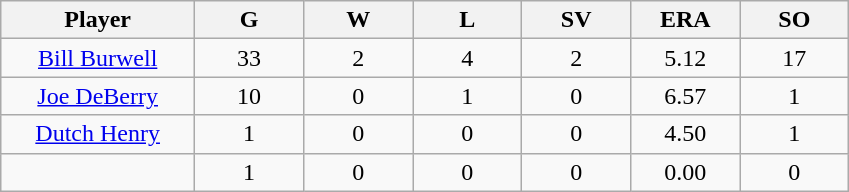<table class="wikitable sortable">
<tr>
<th bgcolor="#DDDDFF" width="16%">Player</th>
<th bgcolor="#DDDDFF" width="9%">G</th>
<th bgcolor="#DDDDFF" width="9%">W</th>
<th bgcolor="#DDDDFF" width="9%">L</th>
<th bgcolor="#DDDDFF" width="9%">SV</th>
<th bgcolor="#DDDDFF" width="9%">ERA</th>
<th bgcolor="#DDDDFF" width="9%">SO</th>
</tr>
<tr align="center">
<td><a href='#'>Bill Burwell</a></td>
<td>33</td>
<td>2</td>
<td>4</td>
<td>2</td>
<td>5.12</td>
<td>17</td>
</tr>
<tr align="center">
<td><a href='#'>Joe DeBerry</a></td>
<td>10</td>
<td>0</td>
<td>1</td>
<td>0</td>
<td>6.57</td>
<td>1</td>
</tr>
<tr align="center">
<td><a href='#'>Dutch Henry</a></td>
<td>1</td>
<td>0</td>
<td>0</td>
<td>0</td>
<td>4.50</td>
<td>1</td>
</tr>
<tr align="center">
<td></td>
<td>1</td>
<td>0</td>
<td>0</td>
<td>0</td>
<td>0.00</td>
<td>0</td>
</tr>
</table>
